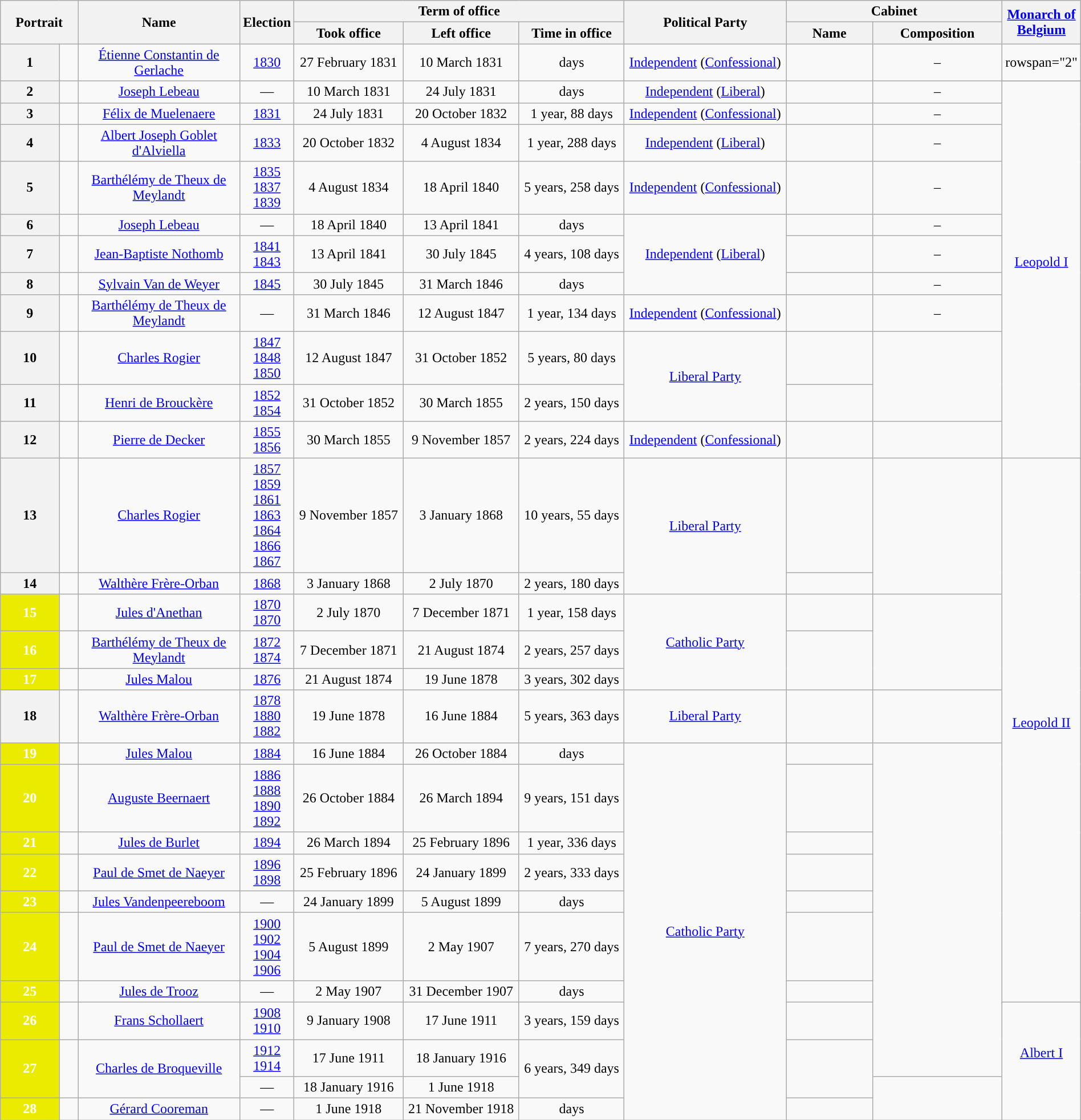<table class="wikitable" style="text-align:center; width:100%; border:1px #AAAAFF solid;">
<tr>
<th rowspan="2" colspan="2" width=80px>Portrait</th>
<th rowspan="2" width="15%">Name<br></th>
<th rowspan="2" width="5%">Election</th>
<th colspan="3">Term of office</th>
<th rowspan="2" width="15%">Political Party</th>
<th colspan="2">Cabinet</th>
<th rowspan="2" width="7%"><a href='#'>Monarch of Belgium</a><br></th>
</tr>
<tr>
<th>Took office</th>
<th>Left office</th>
<th>Time in office</th>
<th width="8%">Name</th>
<th width="12%">Composition</th>
</tr>
<tr>
<th style="background:">1</th>
<td></td>
<td><a href='#'>Étienne Constantin de Gerlache</a><br></td>
<td><a href='#'>1830</a></td>
<td>27 February 1831</td>
<td>10 March 1831</td>
<td> days</td>
<td><a href='#'>Independent</a> (<a href='#'>Confessional</a>)</td>
<td></td>
<td>–</td>
<td>rowspan="2" </td>
</tr>
<tr>
<th rowspan="2" style="background:">2</th>
<td rowspan="2"></td>
<td rowspan="2"><a href='#'>Joseph Lebeau</a><br></td>
<td rowspan="2">—</td>
<td rowspan="2">10 March 1831</td>
<td rowspan="2">24 July 1831</td>
<td rowspan="2"> days</td>
<td rowspan="2"><a href='#'>Independent</a> (<a href='#'>Liberal</a>)</td>
<td rowspan="2"></td>
<td rowspan="2">–</td>
</tr>
<tr>
<td rowspan="12"><a href='#'>Leopold I</a><br><br></td>
</tr>
<tr>
<th style="background:">3</th>
<td></td>
<td><a href='#'>Félix de Muelenaere</a><br></td>
<td><a href='#'>1831</a></td>
<td>24 July 1831</td>
<td>20 October 1832</td>
<td>1 year, 88 days</td>
<td><a href='#'>Independent</a> (<a href='#'>Confessional</a>)</td>
<td></td>
<td>–</td>
</tr>
<tr>
<th style="background:">4</th>
<td></td>
<td><a href='#'>Albert Joseph Goblet d'Alviella</a><br></td>
<td><a href='#'>1833</a></td>
<td>20 October 1832</td>
<td>4 August 1834</td>
<td>1 year, 288 days</td>
<td><a href='#'>Independent</a> (<a href='#'>Liberal</a>)</td>
<td></td>
<td>–</td>
</tr>
<tr>
<th style="background:">5</th>
<td></td>
<td><a href='#'>Barthélémy de Theux de Meylandt</a><br></td>
<td><a href='#'>1835</a><br><a href='#'>1837</a><br><a href='#'>1839</a></td>
<td>4 August 1834</td>
<td>18 April 1840</td>
<td>5 years, 258 days</td>
<td><a href='#'>Independent</a> (<a href='#'>Confessional</a>)</td>
<td></td>
<td>–</td>
</tr>
<tr>
<th style="background:">6</th>
<td></td>
<td><a href='#'>Joseph Lebeau</a><br></td>
<td>—</td>
<td>18 April 1840</td>
<td>13 April 1841</td>
<td> days</td>
<td rowspan="3"><a href='#'>Independent</a> (<a href='#'>Liberal</a>)</td>
<td></td>
<td>–</td>
</tr>
<tr>
<th style="background:">7</th>
<td></td>
<td><a href='#'>Jean-Baptiste Nothomb</a><br></td>
<td><a href='#'>1841</a><br><a href='#'>1843</a></td>
<td>13 April 1841</td>
<td>30 July 1845</td>
<td>4 years, 108 days</td>
<td></td>
<td>–</td>
</tr>
<tr>
<th style="background:">8</th>
<td></td>
<td><a href='#'>Sylvain Van de Weyer</a><br></td>
<td><a href='#'>1845</a></td>
<td>30 July 1845</td>
<td>31 March 1846</td>
<td> days</td>
<td></td>
<td>–</td>
</tr>
<tr>
<th style="background:">9</th>
<td></td>
<td><a href='#'>Barthélémy de Theux de Meylandt</a><br></td>
<td>—</td>
<td>31 March 1846</td>
<td>12 August 1847</td>
<td>1 year, 134 days</td>
<td><a href='#'>Independent</a> (<a href='#'>Confessional</a>)</td>
<td></td>
<td>–</td>
</tr>
<tr>
<th style="background:">10</th>
<td></td>
<td><a href='#'>Charles Rogier</a><br></td>
<td><a href='#'>1847</a><br><a href='#'>1848</a><br><a href='#'>1850</a></td>
<td>12 August 1847</td>
<td>31 October 1852</td>
<td>5 years, 80 days</td>
<td rowspan="2"><a href='#'>Liberal Party</a></td>
<td></td>
<td rowspan="2"></td>
</tr>
<tr>
<th style="background:">11</th>
<td></td>
<td><a href='#'>Henri de Brouckère</a><br></td>
<td><a href='#'>1852</a><br><a href='#'>1854</a></td>
<td>31 October 1852</td>
<td>30 March 1855</td>
<td>2 years, 150 days</td>
<td></td>
</tr>
<tr>
<th style="background:">12</th>
<td></td>
<td><a href='#'>Pierre de Decker</a><br></td>
<td><a href='#'>1855</a><br><a href='#'>1856</a></td>
<td>30 March 1855</td>
<td>9 November 1857</td>
<td>2 years, 224 days</td>
<td><a href='#'>Independent</a> (<a href='#'>Confessional</a>)</td>
<td></td>
<td></td>
</tr>
<tr>
<th rowspan="2" style="background:">13</th>
<td rowspan="2"></td>
<td rowspan="2"><a href='#'>Charles Rogier</a><br></td>
<td rowspan="2"><a href='#'>1857</a><br><a href='#'>1859</a><br><a href='#'>1861</a><br><a href='#'>1863</a><br><a href='#'>1864</a><br><a href='#'>1866</a><br><a href='#'>1867</a></td>
<td rowspan="2">9 November 1857</td>
<td rowspan="2">3 January 1868</td>
<td rowspan="2">10 years, 55 days</td>
<td rowspan="3"><a href='#'>Liberal Party</a></td>
<td rowspan="2"></td>
<td rowspan="3"></td>
</tr>
<tr>
<td rowspan="14"><a href='#'>Leopold II</a><br><br></td>
</tr>
<tr>
<th style="background:">14</th>
<td></td>
<td><a href='#'>Walthère Frère-Orban</a><br></td>
<td><a href='#'>1868</a></td>
<td>3 January 1868</td>
<td>2 July 1870</td>
<td>2 years, 180 days</td>
<td></td>
</tr>
<tr>
<th style="background:#ebeb00; color:white;">15</th>
<td></td>
<td><a href='#'>Jules d'Anethan</a><br></td>
<td><a href='#'>1870</a><br><a href='#'>1870</a></td>
<td>2 July 1870</td>
<td>7 December 1871</td>
<td>1 year, 158 days</td>
<td rowspan="3"><a href='#'>Catholic Party</a></td>
<td></td>
<td rowspan="3"></td>
</tr>
<tr>
<th style="background:#ebeb00; color:white;">16</th>
<td></td>
<td><a href='#'>Barthélémy de Theux de Meylandt</a><br></td>
<td><a href='#'>1872</a><br><a href='#'>1874</a></td>
<td>7 December 1871</td>
<td>21 August 1874<br></td>
<td>2 years, 257 days</td>
<td rowspan=2></td>
</tr>
<tr>
<th style="background:#ebeb00; color:white;">17</th>
<td></td>
<td><a href='#'>Jules Malou</a><br></td>
<td><a href='#'>1876</a></td>
<td>21 August 1874</td>
<td>19 June 1878</td>
<td>3 years, 302 days</td>
</tr>
<tr>
<th style="background:">18</th>
<td></td>
<td><a href='#'>Walthère Frère-Orban</a><br></td>
<td><a href='#'>1878</a><br><a href='#'>1880</a><br><a href='#'>1882</a></td>
<td>19 June 1878</td>
<td>16 June 1884</td>
<td>5 years, 363 days</td>
<td><a href='#'>Liberal Party</a></td>
<td></td>
<td></td>
</tr>
<tr>
<th style="background:#ebeb00; color:white;">19</th>
<td></td>
<td><a href='#'>Jules Malou</a><br></td>
<td><a href='#'>1884</a></td>
<td>16 June 1884</td>
<td>26 October 1884</td>
<td> days</td>
<td rowspan="12"><a href='#'>Catholic Party</a></td>
<td></td>
<td rowspan="10"></td>
</tr>
<tr>
<th style="background:#ebeb00; color:white;">20</th>
<td></td>
<td><a href='#'>Auguste Beernaert</a><br></td>
<td><a href='#'>1886</a><br><a href='#'>1888</a><br><a href='#'>1890</a><br><a href='#'>1892</a></td>
<td>26 October 1884</td>
<td>26 March 1894</td>
<td>9 years, 151 days</td>
<td></td>
</tr>
<tr>
<th style="background:#ebeb00; color:white;">21</th>
<td></td>
<td><a href='#'>Jules de Burlet</a><br></td>
<td><a href='#'>1894</a></td>
<td>26 March 1894</td>
<td>25 February 1896</td>
<td>1 year, 336 days</td>
<td></td>
</tr>
<tr>
<th style="background:#ebeb00; color:white;">22</th>
<td></td>
<td><a href='#'>Paul de Smet de Naeyer</a><br></td>
<td><a href='#'>1896</a><br><a href='#'>1898</a></td>
<td>25 February 1896</td>
<td>24 January 1899</td>
<td>2 years, 333 days</td>
<td></td>
</tr>
<tr>
<th style="background:#ebeb00; color:white;">23</th>
<td></td>
<td><a href='#'>Jules Vandenpeereboom</a><br></td>
<td>—</td>
<td>24 January 1899</td>
<td>5 August 1899</td>
<td> days</td>
<td></td>
</tr>
<tr>
<th style="background:#ebeb00; color:white;">24</th>
<td></td>
<td><a href='#'>Paul de Smet de Naeyer</a><br></td>
<td><a href='#'>1900</a><br><a href='#'>1902</a><br><a href='#'>1904</a><br><a href='#'>1906</a></td>
<td>5 August 1899</td>
<td>2 May 1907</td>
<td>7 years, 270 days</td>
<td></td>
</tr>
<tr>
<th style="background:#ebeb00; color:white;">25</th>
<td></td>
<td><a href='#'>Jules de Trooz</a><br></td>
<td>—</td>
<td>2 May 1907</td>
<td>31 December 1907<br></td>
<td> days</td>
<td></td>
</tr>
<tr>
<th rowspan="2" style="background:#ebeb00; color:white;">26</th>
<td rowspan="2"></td>
<td rowspan="2"><a href='#'>Frans Schollaert</a><br></td>
<td rowspan="2"><a href='#'>1908</a><br><a href='#'>1910</a></td>
<td rowspan="2">9 January 1908</td>
<td rowspan="2">17 June 1911</td>
<td rowspan="2">3 years, 159 days</td>
<td rowspan="2"></td>
</tr>
<tr>
<td rowspan="4"><a href='#'>Albert I</a><br><br></td>
</tr>
<tr>
<th rowspan="2" style="background:#ebeb00; color:white;">27</th>
<td rowspan="2"></td>
<td rowspan="2"><a href='#'>Charles de Broqueville</a><br></td>
<td><a href='#'>1912</a><br><a href='#'>1914</a></td>
<td>17 June 1911</td>
<td>18 January 1916</td>
<td rowspan="2">6 years, 349 days</td>
<td rowspan="2"></td>
</tr>
<tr>
<td>—</td>
<td>18 January 1916</td>
<td>1 June 1918</td>
<td rowspan="2"></td>
</tr>
<tr>
<th style="background:#ebeb00; color:white;">28</th>
<td></td>
<td><a href='#'>Gérard Cooreman</a><br></td>
<td>—</td>
<td>1 June 1918</td>
<td>21 November 1918</td>
<td> days</td>
<td></td>
</tr>
</table>
